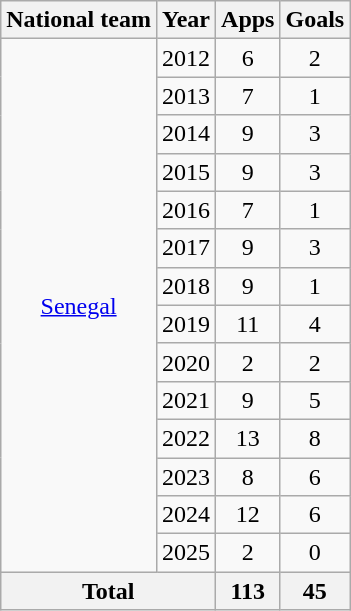<table class=wikitable style=text-align:center>
<tr>
<th>National team</th>
<th>Year</th>
<th>Apps</th>
<th>Goals</th>
</tr>
<tr>
<td rowspan=14><a href='#'>Senegal</a></td>
<td>2012</td>
<td>6</td>
<td>2</td>
</tr>
<tr>
<td>2013</td>
<td>7</td>
<td>1</td>
</tr>
<tr>
<td>2014</td>
<td>9</td>
<td>3</td>
</tr>
<tr>
<td>2015</td>
<td>9</td>
<td>3</td>
</tr>
<tr>
<td>2016</td>
<td>7</td>
<td>1</td>
</tr>
<tr>
<td>2017</td>
<td>9</td>
<td>3</td>
</tr>
<tr>
<td>2018</td>
<td>9</td>
<td>1</td>
</tr>
<tr>
<td>2019</td>
<td>11</td>
<td>4</td>
</tr>
<tr>
<td>2020</td>
<td>2</td>
<td>2</td>
</tr>
<tr>
<td>2021</td>
<td>9</td>
<td>5</td>
</tr>
<tr>
<td>2022</td>
<td>13</td>
<td>8</td>
</tr>
<tr>
<td>2023</td>
<td>8</td>
<td>6</td>
</tr>
<tr>
<td>2024</td>
<td>12</td>
<td>6</td>
</tr>
<tr>
<td>2025</td>
<td>2</td>
<td>0</td>
</tr>
<tr>
<th colspan=2>Total</th>
<th>113</th>
<th>45</th>
</tr>
</table>
